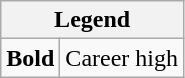<table class="wikitable mw-collapsible mw-collapsed">
<tr>
<th colspan="2">Legend</th>
</tr>
<tr>
<td><strong>Bold</strong></td>
<td>Career high</td>
</tr>
</table>
